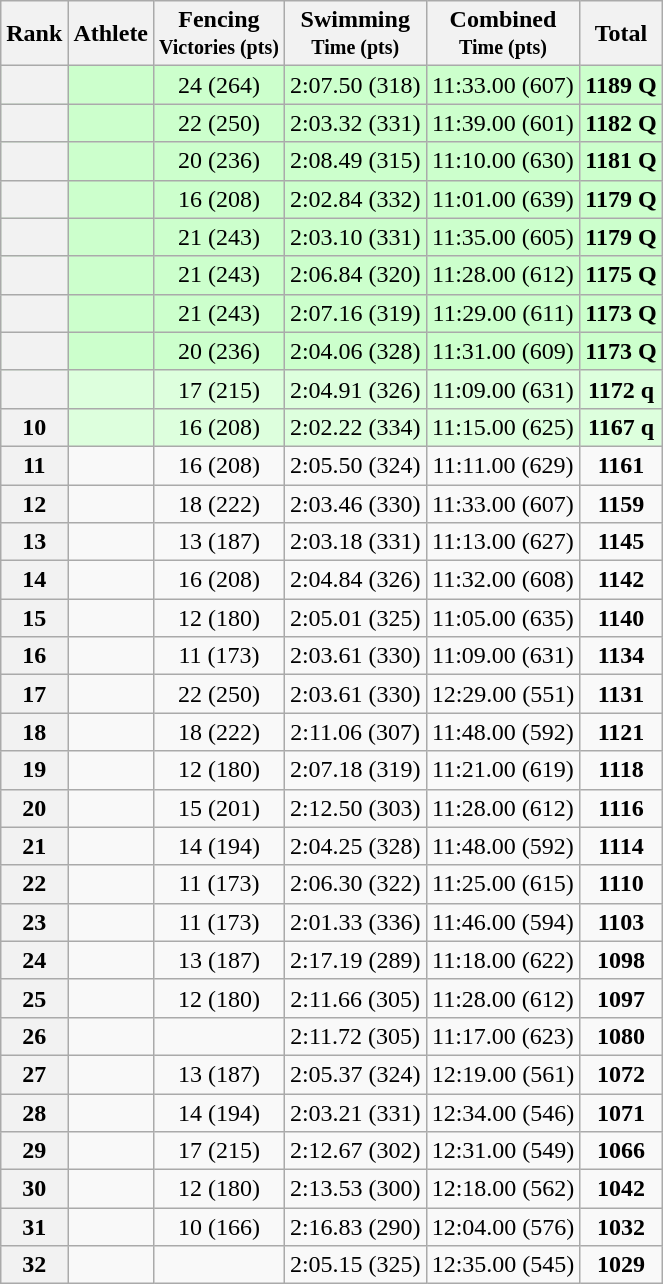<table class="wikitable sortable" style="text-align:center;">
<tr>
<th>Rank</th>
<th>Athlete</th>
<th>Fencing <br><small>Victories (pts)</small></th>
<th>Swimming <br><small>Time (pts)</small></th>
<th>Combined <br><small>Time (pts)</small></th>
<th>Total</th>
</tr>
<tr bgcolor=ccffcc>
<th></th>
<td align=left></td>
<td>24 (264)</td>
<td>2:07.50 (318)</td>
<td>11:33.00 (607)</td>
<td><strong>1189 Q</strong></td>
</tr>
<tr bgcolor=ccffcc>
<th></th>
<td align=left></td>
<td>22 (250)</td>
<td>2:03.32 (331)</td>
<td>11:39.00 (601)</td>
<td><strong>1182 Q</strong></td>
</tr>
<tr bgcolor=ccffcc>
<th></th>
<td align=left></td>
<td>20 (236)</td>
<td>2:08.49 (315)</td>
<td>11:10.00 (630)</td>
<td><strong>1181 Q</strong></td>
</tr>
<tr bgcolor=ccffcc>
<th></th>
<td align=left></td>
<td>16 (208)</td>
<td>2:02.84 (332)</td>
<td>11:01.00 (639)</td>
<td><strong>1179 Q</strong></td>
</tr>
<tr bgcolor=ccffcc>
<th></th>
<td align=left></td>
<td>21 (243)</td>
<td>2:03.10 (331)</td>
<td>11:35.00 (605)</td>
<td><strong>1179 Q</strong></td>
</tr>
<tr bgcolor=ccffcc>
<th></th>
<td align=left></td>
<td>21 (243)</td>
<td>2:06.84 (320)</td>
<td>11:28.00 (612)</td>
<td><strong>1175 Q</strong></td>
</tr>
<tr bgcolor=ccffcc>
<th></th>
<td align=left></td>
<td>21 (243)</td>
<td>2:07.16 (319)</td>
<td>11:29.00 (611)</td>
<td><strong>1173 Q</strong></td>
</tr>
<tr bgcolor=ccffcc>
<th></th>
<td align=left></td>
<td>20 (236)</td>
<td>2:04.06 (328)</td>
<td>11:31.00 (609)</td>
<td><strong>1173 Q</strong></td>
</tr>
<tr bgcolor=ddffdd>
<th></th>
<td align=left></td>
<td>17 (215)</td>
<td>2:04.91 (326)</td>
<td>11:09.00 (631)</td>
<td><strong>1172 q</strong></td>
</tr>
<tr bgcolor=ddffdd>
<th>10</th>
<td align=left></td>
<td>16 (208)</td>
<td>2:02.22 (334)</td>
<td>11:15.00 (625)</td>
<td><strong>1167 q</strong></td>
</tr>
<tr>
<th>11</th>
<td align=left></td>
<td>16 (208)</td>
<td>2:05.50 (324)</td>
<td>11:11.00 (629)</td>
<td><strong>1161</strong></td>
</tr>
<tr>
<th>12</th>
<td align=left></td>
<td>18 (222)</td>
<td>2:03.46 (330)</td>
<td>11:33.00 (607)</td>
<td><strong>1159</strong></td>
</tr>
<tr>
<th>13</th>
<td align=left></td>
<td>13 (187)</td>
<td>2:03.18 (331)</td>
<td>11:13.00 (627)</td>
<td><strong>1145</strong></td>
</tr>
<tr>
<th>14</th>
<td align=left></td>
<td>16 (208)</td>
<td>2:04.84 (326)</td>
<td>11:32.00 (608)</td>
<td><strong>1142</strong></td>
</tr>
<tr>
<th>15</th>
<td align=left></td>
<td>12 (180)</td>
<td>2:05.01 (325)</td>
<td>11:05.00 (635)</td>
<td><strong>1140</strong></td>
</tr>
<tr>
<th>16</th>
<td align=left></td>
<td>11 (173)</td>
<td>2:03.61 (330)</td>
<td>11:09.00 (631)</td>
<td><strong>1134</strong></td>
</tr>
<tr>
<th>17</th>
<td align=left></td>
<td>22 (250)</td>
<td>2:03.61 (330)</td>
<td>12:29.00 (551)</td>
<td><strong>1131</strong></td>
</tr>
<tr>
<th>18</th>
<td align=left></td>
<td>18 (222)</td>
<td>2:11.06 (307)</td>
<td>11:48.00 (592)</td>
<td><strong>1121</strong></td>
</tr>
<tr>
<th>19</th>
<td align=left></td>
<td>12 (180)</td>
<td>2:07.18 (319)</td>
<td>11:21.00 (619)</td>
<td><strong>1118</strong></td>
</tr>
<tr>
<th>20</th>
<td align=left></td>
<td>15 (201)</td>
<td>2:12.50 (303)</td>
<td>11:28.00 (612)</td>
<td><strong>1116</strong></td>
</tr>
<tr>
<th>21</th>
<td align=left></td>
<td>14 (194)</td>
<td>2:04.25 (328)</td>
<td>11:48.00 (592)</td>
<td><strong>1114</strong></td>
</tr>
<tr>
<th>22</th>
<td align=left></td>
<td>11 (173)</td>
<td>2:06.30 (322)</td>
<td>11:25.00 (615)</td>
<td><strong>1110</strong></td>
</tr>
<tr>
<th>23</th>
<td align=left></td>
<td>11 (173)</td>
<td>2:01.33 (336)</td>
<td>11:46.00 (594)</td>
<td><strong>1103</strong></td>
</tr>
<tr>
<th>24</th>
<td align=left></td>
<td>13 (187)</td>
<td>2:17.19 (289)</td>
<td>11:18.00 (622)</td>
<td><strong>1098</strong></td>
</tr>
<tr>
<th>25</th>
<td align=left></td>
<td>12 (180)</td>
<td>2:11.66 (305)</td>
<td>11:28.00 (612)</td>
<td><strong>1097</strong></td>
</tr>
<tr>
<th>26</th>
<td align=left></td>
<td></td>
<td>2:11.72 (305)</td>
<td>11:17.00 (623)</td>
<td><strong>1080</strong></td>
</tr>
<tr>
<th>27</th>
<td align=left></td>
<td>13 (187)</td>
<td>2:05.37 (324)</td>
<td>12:19.00 (561)</td>
<td><strong>1072</strong></td>
</tr>
<tr>
<th>28</th>
<td align=left></td>
<td>14 (194)</td>
<td>2:03.21 (331)</td>
<td>12:34.00 (546)</td>
<td><strong>1071</strong></td>
</tr>
<tr>
<th>29</th>
<td align=left></td>
<td>17 (215)</td>
<td>2:12.67 (302)</td>
<td>12:31.00 (549)</td>
<td><strong>1066</strong></td>
</tr>
<tr>
<th>30</th>
<td align=left></td>
<td>12 (180)</td>
<td>2:13.53 (300)</td>
<td>12:18.00 (562)</td>
<td><strong>1042</strong></td>
</tr>
<tr>
<th>31</th>
<td align=left></td>
<td>10 (166)</td>
<td>2:16.83 (290)</td>
<td>12:04.00 (576)</td>
<td><strong>1032</strong></td>
</tr>
<tr>
<th>32</th>
<td align=left></td>
<td></td>
<td>2:05.15 (325)</td>
<td>12:35.00 (545)</td>
<td><strong>1029</strong></td>
</tr>
</table>
